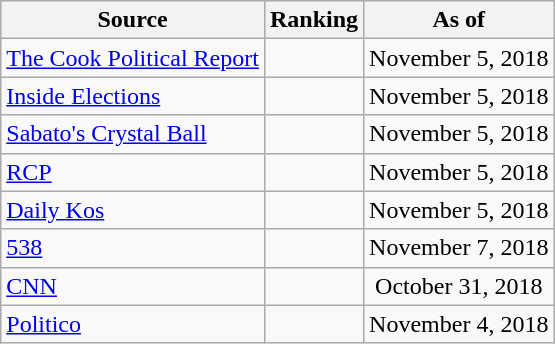<table class="wikitable" style="text-align:center">
<tr>
<th>Source</th>
<th>Ranking</th>
<th>As of</th>
</tr>
<tr>
<td align=left><a href='#'>The Cook Political Report</a></td>
<td></td>
<td>November 5, 2018</td>
</tr>
<tr>
<td align=left><a href='#'>Inside Elections</a></td>
<td></td>
<td>November 5, 2018</td>
</tr>
<tr>
<td align=left><a href='#'>Sabato's Crystal Ball</a></td>
<td></td>
<td>November 5, 2018</td>
</tr>
<tr>
<td align="left"><a href='#'>RCP</a></td>
<td></td>
<td>November 5, 2018</td>
</tr>
<tr>
<td align="left"><a href='#'>Daily Kos</a></td>
<td></td>
<td>November 5, 2018</td>
</tr>
<tr>
<td align="left"><a href='#'>538</a></td>
<td></td>
<td>November 7, 2018</td>
</tr>
<tr>
<td align="left"><a href='#'>CNN</a></td>
<td></td>
<td>October 31, 2018</td>
</tr>
<tr>
<td align="left"><a href='#'>Politico</a></td>
<td></td>
<td>November 4, 2018</td>
</tr>
</table>
